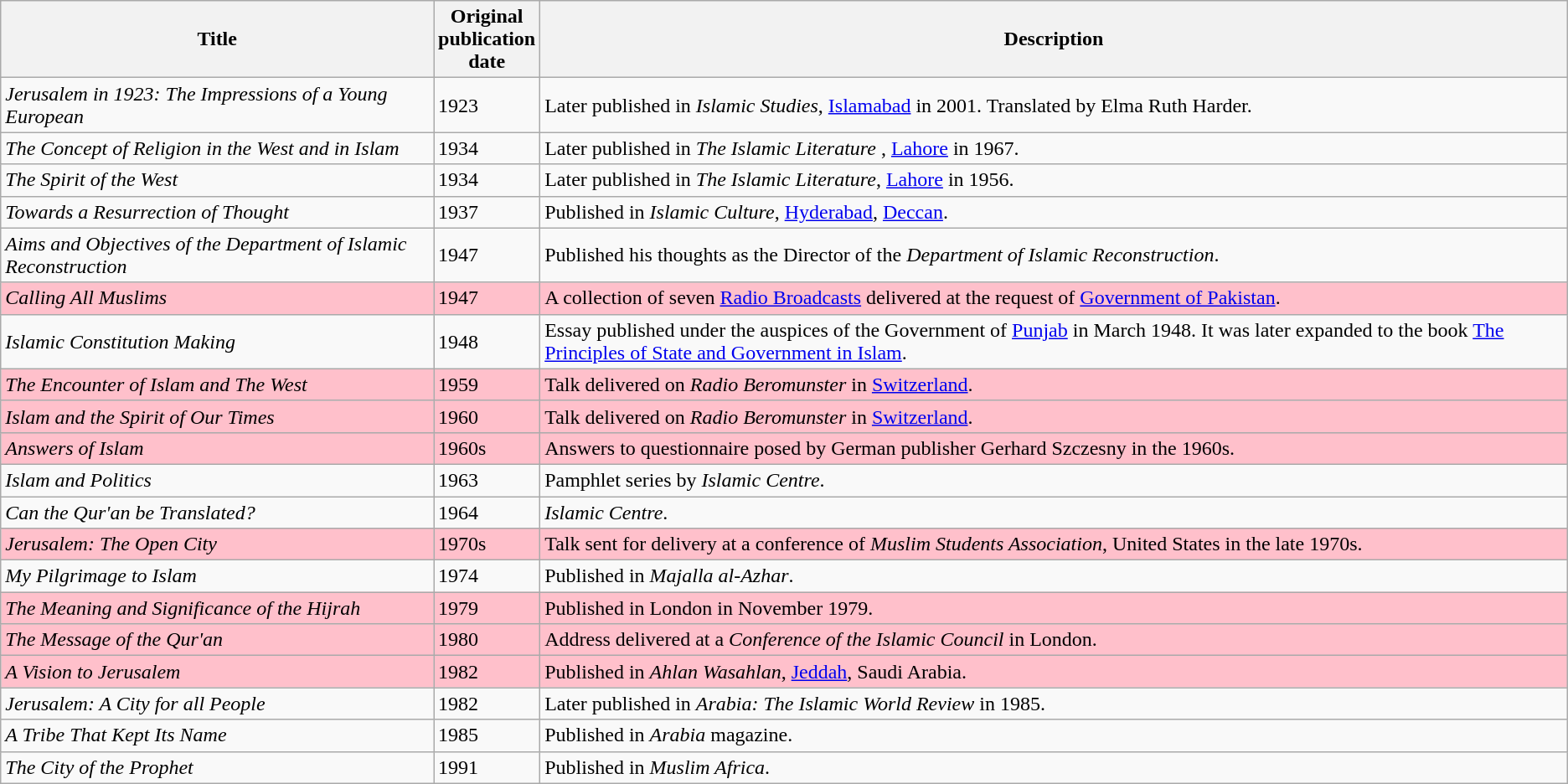<table class="wikitable sortable">
<tr>
<th>Title</th>
<th>Original<br>publication<br> date</th>
<th>Description</th>
</tr>
<tr>
<td><em>Jerusalem in 1923: The Impressions of a Young European</em></td>
<td>1923</td>
<td>Later published in <em>Islamic Studies</em>, <a href='#'>Islamabad</a> in 2001. Translated by Elma Ruth Harder.</td>
</tr>
<tr>
<td><em>The Concept of Religion in the West and in Islam</em></td>
<td>1934</td>
<td>Later published in <em>The Islamic Literature </em>, <a href='#'>Lahore</a> in 1967.</td>
</tr>
<tr>
<td><em>The Spirit of the West </em></td>
<td>1934</td>
<td>Later published in <em>The Islamic Literature</em>, <a href='#'>Lahore</a> in 1956.</td>
</tr>
<tr>
<td><em>Towards a Resurrection of Thought</em></td>
<td>1937</td>
<td>Published in <em>Islamic Culture</em>, <a href='#'>Hyderabad</a>, <a href='#'>Deccan</a>.</td>
</tr>
<tr>
<td><em>Aims and Objectives of the Department of Islamic Reconstruction </em></td>
<td>1947</td>
<td>Published his thoughts as the Director of the <em>Department of Islamic Reconstruction</em>.</td>
</tr>
<tr style="background:Pink;">
<td><em>Calling All Muslims </em></td>
<td>1947</td>
<td>A collection of seven <a href='#'>Radio Broadcasts</a> delivered at the request of <a href='#'>Government of Pakistan</a>.</td>
</tr>
<tr>
<td><em>Islamic Constitution Making  </em></td>
<td>1948</td>
<td>Essay published under the auspices of the Government of <a href='#'>Punjab</a> in March 1948. It was later expanded to the book <a href='#'>The Principles of State and Government in Islam</a>.</td>
</tr>
<tr style="background:Pink;">
<td><em>The Encounter of Islam and The West</em></td>
<td>1959</td>
<td>Talk delivered on <em>Radio Beromunster</em> in <a href='#'>Switzerland</a>.</td>
</tr>
<tr style="background:Pink;">
<td><em>Islam and the Spirit of Our Times</em></td>
<td>1960</td>
<td>Talk delivered on <em>Radio Beromunster</em> in <a href='#'>Switzerland</a>.</td>
</tr>
<tr style="background:Pink;">
<td><em>Answers of Islam</em></td>
<td>1960s</td>
<td>Answers to questionnaire posed by German publisher Gerhard Szczesny in the 1960s.</td>
</tr>
<tr>
<td><em>Islam and Politics</em></td>
<td>1963</td>
<td>Pamphlet series by <em>Islamic Centre</em>.</td>
</tr>
<tr>
<td><em>Can the Qur'an be Translated?</em></td>
<td>1964</td>
<td><em>Islamic Centre</em>.</td>
</tr>
<tr style="background:Pink;">
<td><em>Jerusalem: The Open City</em></td>
<td>1970s</td>
<td>Talk sent for delivery at a conference of <em>Muslim Students Association</em>, United States in the late 1970s.</td>
</tr>
<tr>
<td><em>My Pilgrimage to Islam </em></td>
<td>1974</td>
<td>Published in <em>Majalla al-Azhar</em>.</td>
</tr>
<tr style="background:Pink;">
<td><em>The Meaning and Significance of the Hijrah</em></td>
<td>1979</td>
<td>Published in London in November 1979.</td>
</tr>
<tr style="background:Pink;">
<td><em>The Message of the Qur'an</em></td>
<td>1980</td>
<td>Address delivered at a <em>Conference of the Islamic Council</em> in London.</td>
</tr>
<tr style="background:Pink;">
<td><em>A Vision to Jerusalem</em></td>
<td>1982</td>
<td>Published in <em>Ahlan Wasahlan</em>, <a href='#'>Jeddah</a>, Saudi Arabia.</td>
</tr>
<tr>
<td><em>Jerusalem: A City for all People</em></td>
<td>1982</td>
<td>Later published in <em>Arabia: The Islamic World Review</em> in 1985.</td>
</tr>
<tr>
<td><em> A Tribe That Kept Its Name</em></td>
<td>1985</td>
<td>Published in <em>Arabia</em> magazine.</td>
</tr>
<tr>
<td><em>The City of the Prophet </em></td>
<td>1991</td>
<td>Published in <em>Muslim Africa</em>.</td>
</tr>
</table>
